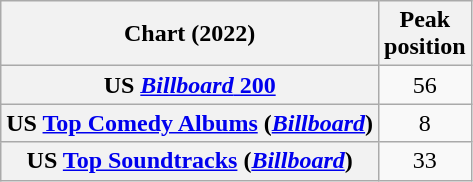<table class="wikitable sortable plainrowheaders" style="text-align:center">
<tr>
<th scope="col">Chart (2022)</th>
<th scope="col">Peak<br>position</th>
</tr>
<tr>
<th scope="row">US <a href='#'><em>Billboard</em> 200</a></th>
<td>56</td>
</tr>
<tr>
<th scope="row">US <a href='#'>Top Comedy Albums</a> (<em><a href='#'>Billboard</a></em>)</th>
<td>8</td>
</tr>
<tr>
<th scope="row">US <a href='#'>Top Soundtracks</a> (<em><a href='#'>Billboard</a></em>)</th>
<td>33</td>
</tr>
</table>
